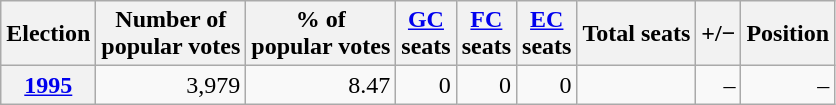<table class="wikitable" style="text-align: right;">
<tr align=center>
<th><strong>Election</strong></th>
<th>Number of<br>popular votes</th>
<th>% of<br>popular votes</th>
<th><a href='#'>GC</a><br>seats</th>
<th><a href='#'>FC</a><br>seats</th>
<th><a href='#'>EC</a><br>seats</th>
<th>Total seats</th>
<th>+/−</th>
<th>Position</th>
</tr>
<tr>
<th><a href='#'>1995</a></th>
<td>3,979</td>
<td>8.47</td>
<td>0</td>
<td>0</td>
<td>0</td>
<td></td>
<td>–</td>
<td>–</td>
</tr>
</table>
